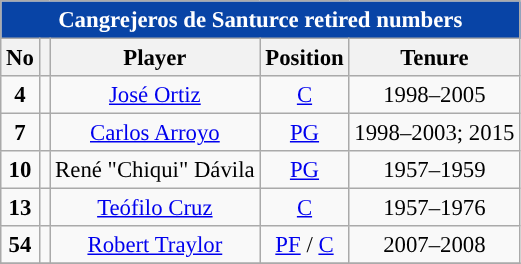<table class="wikitable sortable" style="font-size: 95%; text-align:center;">
<tr>
<td colspan=5 style="background:#0844A6; color:white;"><strong>Cangrejeros de Santurce retired numbers</strong></td>
</tr>
<tr>
<th>No</th>
<th></th>
<th>Player</th>
<th>Position</th>
<th>Tenure</th>
</tr>
<tr>
<td><strong>4</strong></td>
<td></td>
<td><a href='#'>José Ortiz</a></td>
<td><a href='#'>C</a></td>
<td>1998–2005</td>
</tr>
<tr>
<td><strong>7</strong></td>
<td></td>
<td><a href='#'>Carlos Arroyo</a></td>
<td><a href='#'>PG</a></td>
<td>1998–2003; 2015</td>
</tr>
<tr>
<td><strong>10</strong></td>
<td></td>
<td>René "Chiqui" Dávila</td>
<td><a href='#'>PG</a></td>
<td>1957–1959</td>
</tr>
<tr>
<td><strong>13</strong></td>
<td></td>
<td><a href='#'>Teófilo Cruz</a></td>
<td><a href='#'>C</a></td>
<td>1957–1976</td>
</tr>
<tr>
<td><strong>54</strong></td>
<td></td>
<td><a href='#'>Robert Traylor</a></td>
<td><a href='#'>PF</a> / <a href='#'>C</a></td>
<td>2007–2008</td>
</tr>
<tr>
</tr>
</table>
